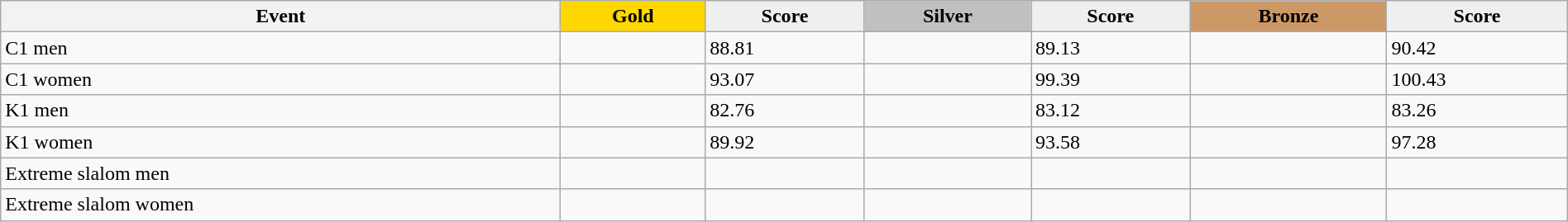<table class="wikitable" width=100%>
<tr>
<th>Event</th>
<td align=center bgcolor="gold"><strong>Gold</strong></td>
<td align=center bgcolor="EFEFEF"><strong>Score</strong></td>
<td align=center bgcolor="silver"><strong>Silver</strong></td>
<td align=center bgcolor="EFEFEF"><strong>Score</strong></td>
<td align=center bgcolor="CC9966"><strong>Bronze</strong></td>
<td align=center bgcolor="EFEFEF"><strong>Score</strong></td>
</tr>
<tr>
<td>C1 men</td>
<td></td>
<td>88.81</td>
<td></td>
<td>89.13</td>
<td></td>
<td>90.42</td>
</tr>
<tr>
<td>C1 women</td>
<td></td>
<td>93.07</td>
<td></td>
<td>99.39</td>
<td></td>
<td>100.43</td>
</tr>
<tr>
<td>K1 men</td>
<td></td>
<td>82.76</td>
<td></td>
<td>83.12</td>
<td></td>
<td>83.26</td>
</tr>
<tr>
<td>K1 women</td>
<td></td>
<td>89.92</td>
<td></td>
<td>93.58</td>
<td></td>
<td>97.28</td>
</tr>
<tr>
<td>Extreme slalom men</td>
<td></td>
<td></td>
<td></td>
<td></td>
<td></td>
<td></td>
</tr>
<tr>
<td>Extreme slalom women</td>
<td></td>
<td></td>
<td></td>
<td></td>
<td></td>
<td></td>
</tr>
</table>
